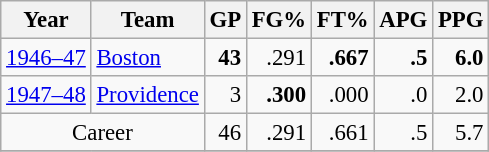<table class="wikitable sortable" style="font-size:95%; text-align:right;">
<tr>
<th>Year</th>
<th>Team</th>
<th>GP</th>
<th>FG%</th>
<th>FT%</th>
<th>APG</th>
<th>PPG</th>
</tr>
<tr>
<td style="text-align:left;"><a href='#'>1946–47</a></td>
<td style="text-align:left;"><a href='#'>Boston</a></td>
<td><strong>43</strong></td>
<td>.291</td>
<td><strong>.667</strong></td>
<td><strong>.5</strong></td>
<td><strong>6.0</strong></td>
</tr>
<tr>
<td style="text-align:left;"><a href='#'>1947–48</a></td>
<td style="text-align:left;"><a href='#'>Providence</a></td>
<td>3</td>
<td><strong>.300</strong></td>
<td>.000</td>
<td>.0</td>
<td>2.0</td>
</tr>
<tr>
<td style="text-align:center;" colspan="2">Career</td>
<td>46</td>
<td>.291</td>
<td>.661</td>
<td>.5</td>
<td>5.7</td>
</tr>
<tr>
</tr>
</table>
